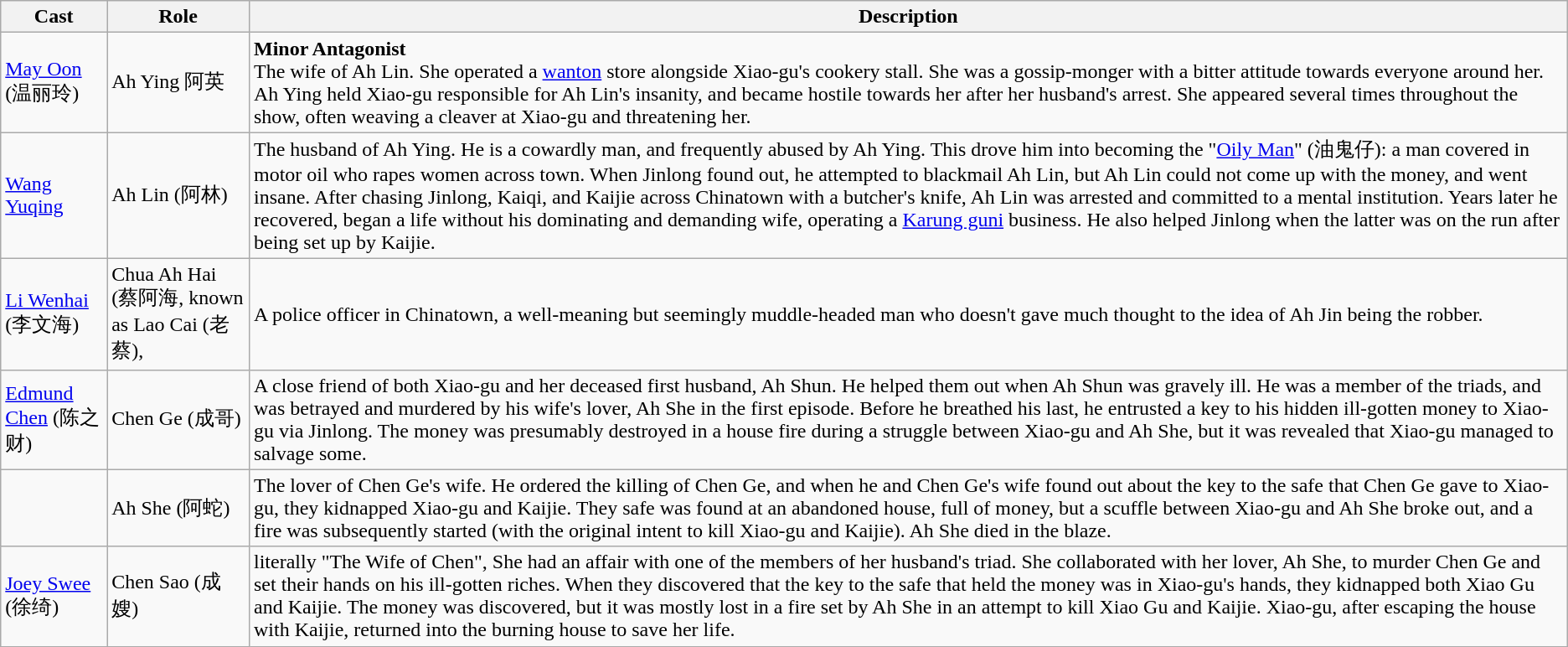<table class="wikitable">
<tr>
<th>Cast</th>
<th>Role</th>
<th>Description</th>
</tr>
<tr>
<td><a href='#'>May Oon</a> (温丽玲)</td>
<td>Ah Ying 阿英</td>
<td><strong>Minor Antagonist</strong> <br> The wife of Ah Lin. She operated a <a href='#'>wanton</a> store alongside Xiao-gu's cookery stall. She was a gossip-monger with a bitter attitude towards everyone around her. Ah Ying held Xiao-gu responsible for Ah Lin's insanity, and became hostile towards her after her husband's arrest. She appeared several times throughout the show, often weaving a cleaver at Xiao-gu and threatening her.</td>
</tr>
<tr>
<td><a href='#'>Wang Yuqing</a></td>
<td>Ah Lin (阿林)</td>
<td>The husband of Ah Ying. He is a cowardly man, and frequently abused by Ah Ying. This drove him into becoming the "<a href='#'>Oily Man</a>" (油鬼仔): a man covered in motor oil who rapes women across town. When Jinlong found out, he attempted to blackmail Ah Lin, but Ah Lin could not come up with the money, and went insane. After chasing Jinlong, Kaiqi, and Kaijie across Chinatown with a butcher's knife, Ah Lin was arrested and committed to a mental institution. Years later he recovered, began a life without his dominating and demanding wife, operating a <a href='#'>Karung guni</a> business. He also helped Jinlong when the latter was on the run after being set up by Kaijie.</td>
</tr>
<tr>
<td><a href='#'>Li Wenhai</a> (李文海)</td>
<td>Chua Ah Hai (蔡阿海, known as Lao Cai (老蔡),</td>
<td>A police officer in Chinatown, a well-meaning but seemingly muddle-headed man who doesn't gave much thought to the idea of Ah Jin being the robber.</td>
</tr>
<tr>
<td><a href='#'>Edmund Chen</a> (陈之财)</td>
<td>Chen Ge (成哥)</td>
<td>A close friend of both Xiao-gu and her deceased first husband, Ah Shun. He helped them out when Ah Shun was gravely ill. He was a member of the triads, and was betrayed and murdered by his wife's lover, Ah She in the first episode. Before he breathed his last, he entrusted a key to his hidden ill-gotten money to Xiao-gu via Jinlong. The money was presumably destroyed in a house fire during a struggle between Xiao-gu and Ah She, but it was revealed that Xiao-gu managed to salvage some.</td>
</tr>
<tr>
<td></td>
<td>Ah She (阿蛇)</td>
<td>The lover of Chen Ge's wife. He ordered the killing of Chen Ge, and when he and Chen Ge's wife found out about the key to the safe that Chen Ge gave to Xiao-gu, they kidnapped Xiao-gu and Kaijie. They safe was found at an abandoned house, full of money, but a scuffle between Xiao-gu and Ah She broke out, and a fire was subsequently started (with the original intent to kill Xiao-gu and Kaijie). Ah She died in the blaze.</td>
</tr>
<tr>
<td><a href='#'>Joey Swee</a> (徐绮)</td>
<td>Chen Sao (成嫂)</td>
<td>literally "The Wife of Chen", She had an affair with one of the members of her husband's triad. She collaborated with her lover, Ah She, to murder Chen Ge and set their hands on his ill-gotten riches. When they discovered that the key to the safe that held the money was in Xiao-gu's hands, they kidnapped both Xiao Gu and Kaijie. The money was discovered, but it was mostly lost in a fire set by Ah She in an attempt to kill Xiao Gu and Kaijie. Xiao-gu, after escaping the house with Kaijie, returned into the burning house to save her life.</td>
</tr>
</table>
